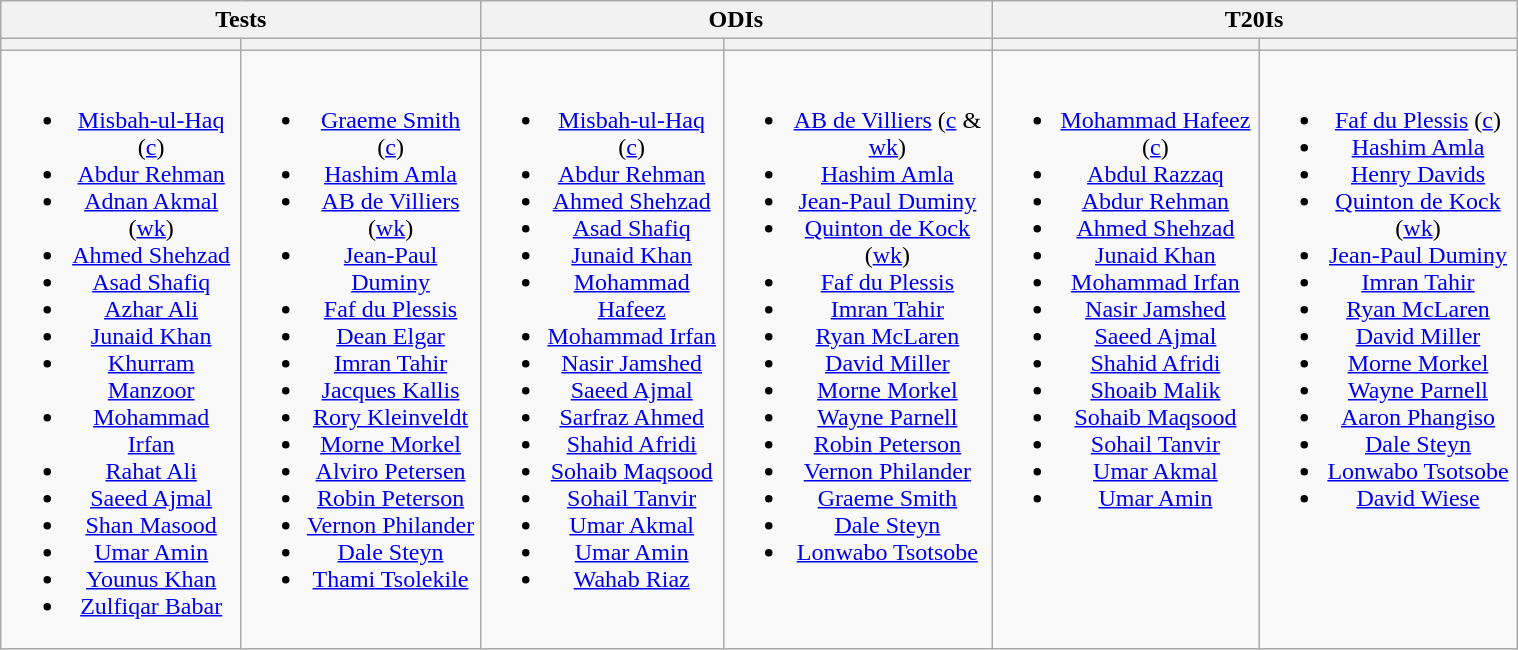<table class="wikitable" style="text-align:center; width:80%; margin:auto">
<tr>
<th colspan=2>Tests</th>
<th colspan=2>ODIs</th>
<th colspan=2>T20Is</th>
</tr>
<tr>
<th></th>
<th></th>
<th></th>
<th></th>
<th></th>
<th></th>
</tr>
<tr style="vertical-align:top">
<td><br><ul><li><a href='#'>Misbah-ul-Haq</a> (<a href='#'>c</a>)</li><li><a href='#'>Abdur Rehman</a></li><li><a href='#'>Adnan Akmal</a> (<a href='#'>wk</a>)</li><li><a href='#'>Ahmed Shehzad</a></li><li><a href='#'>Asad Shafiq</a></li><li><a href='#'>Azhar Ali</a></li><li><a href='#'>Junaid Khan</a></li><li><a href='#'>Khurram Manzoor</a></li><li><a href='#'>Mohammad Irfan</a></li><li><a href='#'>Rahat Ali</a></li><li><a href='#'>Saeed Ajmal</a></li><li><a href='#'>Shan Masood</a></li><li><a href='#'>Umar Amin</a></li><li><a href='#'>Younus Khan</a></li><li><a href='#'>Zulfiqar Babar</a></li></ul></td>
<td><br><ul><li><a href='#'>Graeme Smith</a> (<a href='#'>c</a>)</li><li><a href='#'>Hashim Amla</a></li><li><a href='#'>AB de Villiers</a> (<a href='#'>wk</a>)</li><li><a href='#'>Jean-Paul Duminy</a></li><li><a href='#'>Faf du Plessis</a></li><li><a href='#'>Dean Elgar</a></li><li><a href='#'>Imran Tahir</a></li><li><a href='#'>Jacques Kallis</a></li><li><a href='#'>Rory Kleinveldt</a></li><li><a href='#'>Morne Morkel</a></li><li><a href='#'>Alviro Petersen</a></li><li><a href='#'>Robin Peterson</a></li><li><a href='#'>Vernon Philander</a></li><li><a href='#'>Dale Steyn</a></li><li><a href='#'>Thami Tsolekile</a></li></ul></td>
<td><br><ul><li><a href='#'>Misbah-ul-Haq</a> (<a href='#'>c</a>)</li><li><a href='#'>Abdur Rehman</a></li><li><a href='#'>Ahmed Shehzad</a></li><li><a href='#'>Asad Shafiq</a></li><li><a href='#'>Junaid Khan</a></li><li><a href='#'>Mohammad Hafeez</a></li><li><a href='#'>Mohammad Irfan</a></li><li><a href='#'>Nasir Jamshed</a></li><li><a href='#'>Saeed Ajmal</a></li><li><a href='#'>Sarfraz Ahmed</a></li><li><a href='#'>Shahid Afridi</a></li><li><a href='#'>Sohaib Maqsood</a></li><li><a href='#'>Sohail Tanvir</a></li><li><a href='#'>Umar Akmal</a></li><li><a href='#'>Umar Amin</a></li><li><a href='#'>Wahab Riaz</a></li></ul></td>
<td><br><ul><li><a href='#'>AB de Villiers</a> (<a href='#'>c</a> & <a href='#'>wk</a>)</li><li><a href='#'>Hashim Amla</a></li><li><a href='#'>Jean-Paul Duminy</a></li><li><a href='#'>Quinton de Kock</a> (<a href='#'>wk</a>)</li><li><a href='#'>Faf du Plessis</a></li><li><a href='#'>Imran Tahir</a></li><li><a href='#'>Ryan McLaren</a></li><li><a href='#'>David Miller</a></li><li><a href='#'>Morne Morkel</a></li><li><a href='#'>Wayne Parnell</a></li><li><a href='#'>Robin Peterson</a></li><li><a href='#'>Vernon Philander</a></li><li><a href='#'>Graeme Smith</a></li><li><a href='#'>Dale Steyn</a></li><li><a href='#'>Lonwabo Tsotsobe</a></li></ul></td>
<td><br><ul><li><a href='#'>Mohammad Hafeez</a> (<a href='#'>c</a>)</li><li><a href='#'>Abdul Razzaq</a></li><li><a href='#'>Abdur Rehman</a></li><li><a href='#'>Ahmed Shehzad</a></li><li><a href='#'>Junaid Khan</a></li><li><a href='#'>Mohammad Irfan</a></li><li><a href='#'>Nasir Jamshed</a></li><li><a href='#'>Saeed Ajmal</a></li><li><a href='#'>Shahid Afridi</a></li><li><a href='#'>Shoaib Malik</a></li><li><a href='#'>Sohaib Maqsood</a></li><li><a href='#'>Sohail Tanvir</a></li><li><a href='#'>Umar Akmal</a></li><li><a href='#'>Umar Amin</a></li></ul></td>
<td><br><ul><li><a href='#'>Faf du Plessis</a> (<a href='#'>c</a>)</li><li><a href='#'>Hashim Amla</a></li><li><a href='#'>Henry Davids</a></li><li><a href='#'>Quinton de Kock</a> (<a href='#'>wk</a>)</li><li><a href='#'>Jean-Paul Duminy</a></li><li><a href='#'>Imran Tahir</a></li><li><a href='#'>Ryan McLaren</a></li><li><a href='#'>David Miller</a></li><li><a href='#'>Morne Morkel</a></li><li><a href='#'>Wayne Parnell</a></li><li><a href='#'>Aaron Phangiso</a></li><li><a href='#'>Dale Steyn</a></li><li><a href='#'>Lonwabo Tsotsobe</a></li><li><a href='#'>David Wiese</a></li></ul></td>
</tr>
</table>
